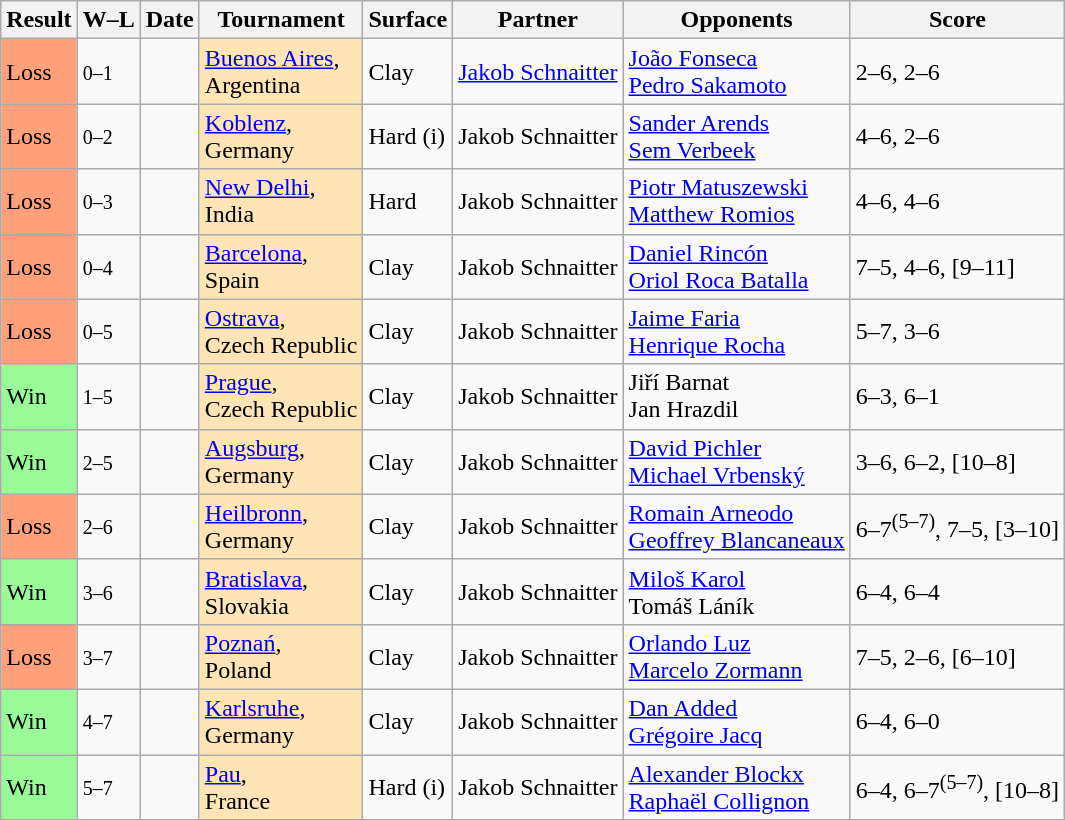<table class="sortable wikitable nowrap">
<tr>
<th>Result</th>
<th class="unsortable">W–L</th>
<th>Date</th>
<th>Tournament</th>
<th>Surface</th>
<th>Partner</th>
<th>Opponents</th>
<th class="unsortable">Score</th>
</tr>
<tr>
<td bgcolor=ffa07a>Loss</td>
<td><small>0–1</small></td>
<td><a href='#'></a></td>
<td bgcolor=ffe4b5><a href='#'>Buenos Aires</a>, <br> Argentina</td>
<td>Clay</td>
<td> <a href='#'>Jakob Schnaitter</a></td>
<td> <a href='#'>João Fonseca</a> <br> <a href='#'>Pedro Sakamoto</a></td>
<td>2–6, 2–6</td>
</tr>
<tr>
<td bgcolor=ffa07a>Loss</td>
<td><small>0–2</small></td>
<td><a href='#'></a></td>
<td bgcolor=ffe4b5><a href='#'>Koblenz</a>, <br> Germany</td>
<td>Hard (i)</td>
<td> Jakob Schnaitter</td>
<td> <a href='#'>Sander Arends</a> <br> <a href='#'>Sem Verbeek</a></td>
<td>4–6, 2–6</td>
</tr>
<tr>
<td bgcolor=ffa07a>Loss</td>
<td><small>0–3</small></td>
<td><a href='#'></a></td>
<td bgcolor=ffe4b5><a href='#'>New Delhi</a>, <br> India</td>
<td>Hard</td>
<td> Jakob Schnaitter</td>
<td> <a href='#'>Piotr Matuszewski</a> <br> <a href='#'>Matthew Romios</a></td>
<td>4–6, 4–6</td>
</tr>
<tr>
<td bgcolor=ffa07a>Loss</td>
<td><small>0–4</small></td>
<td><a href='#'></a></td>
<td bgcolor=ffe4b5><a href='#'>Barcelona</a>, <br> Spain</td>
<td>Clay</td>
<td> Jakob Schnaitter</td>
<td> <a href='#'>Daniel Rincón</a> <br> <a href='#'>Oriol Roca Batalla</a></td>
<td>7–5, 4–6, [9–11]</td>
</tr>
<tr>
<td bgcolor=ffa07a>Loss</td>
<td><small>0–5</small></td>
<td><a href='#'></a></td>
<td bgcolor=ffe4b5><a href='#'>Ostrava</a>, <br> Czech Republic</td>
<td>Clay</td>
<td> Jakob Schnaitter</td>
<td> <a href='#'>Jaime Faria</a> <br>  <a href='#'>Henrique Rocha</a></td>
<td>5–7, 3–6</td>
</tr>
<tr>
<td bgcolor=98fb98>Win</td>
<td><small>1–5</small></td>
<td><a href='#'></a></td>
<td bgcolor=ffe4b5><a href='#'>Prague</a>, <br> Czech Republic</td>
<td>Clay</td>
<td> Jakob Schnaitter</td>
<td> Jiří Barnat <br>  Jan Hrazdil</td>
<td>6–3, 6–1</td>
</tr>
<tr>
<td bgcolor=98fb98>Win</td>
<td><small>2–5</small></td>
<td><a href='#'></a></td>
<td bgcolor=ffe4b5><a href='#'>Augsburg</a>, <br> Germany</td>
<td>Clay</td>
<td> Jakob Schnaitter</td>
<td> <a href='#'>David Pichler</a> <br>  <a href='#'>Michael Vrbenský</a></td>
<td>3–6, 6–2, [10–8]</td>
</tr>
<tr>
<td bgcolor=ffa07a>Loss</td>
<td><small>2–6</small></td>
<td><a href='#'></a></td>
<td bgcolor=ffe4b5><a href='#'>Heilbronn</a>, <br> Germany</td>
<td>Clay</td>
<td> Jakob Schnaitter</td>
<td> <a href='#'>Romain Arneodo</a> <br>  <a href='#'>Geoffrey Blancaneaux</a></td>
<td>6–7<sup>(5–7)</sup>, 7–5, [3–10]</td>
</tr>
<tr>
<td bgcolor=98fb98>Win</td>
<td><small>3–6</small></td>
<td><a href='#'></a></td>
<td bgcolor=ffe4b5><a href='#'>Bratislava</a>, <br> Slovakia</td>
<td>Clay</td>
<td> Jakob Schnaitter</td>
<td> <a href='#'>Miloš Karol</a> <br>  Tomáš Láník</td>
<td>6–4, 6–4</td>
</tr>
<tr>
<td bgcolor=ffa07a>Loss</td>
<td><small>3–7</small></td>
<td><a href='#'></a></td>
<td bgcolor=ffe4b5><a href='#'>Poznań</a>, <br> Poland</td>
<td>Clay</td>
<td> Jakob Schnaitter</td>
<td> <a href='#'>Orlando Luz</a> <br>  <a href='#'>Marcelo Zormann</a></td>
<td>7–5, 2–6, [6–10]</td>
</tr>
<tr>
<td bgcolor=98fb98>Win</td>
<td><small>4–7</small></td>
<td><a href='#'></a></td>
<td bgcolor=ffe4b5><a href='#'>Karlsruhe</a>, <br> Germany</td>
<td>Clay</td>
<td> Jakob Schnaitter</td>
<td> <a href='#'>Dan Added</a> <br>  <a href='#'>Grégoire Jacq</a></td>
<td>6–4, 6–0</td>
</tr>
<tr>
<td bgcolor=98fb98>Win</td>
<td><small>5–7</small></td>
<td><a href='#'></a></td>
<td bgcolor=ffe4b5><a href='#'>Pau</a>, <br> France</td>
<td>Hard (i)</td>
<td> Jakob Schnaitter</td>
<td> <a href='#'>Alexander Blockx</a> <br>  <a href='#'>Raphaël Collignon</a></td>
<td>6–4, 6–7<sup>(5–7)</sup>, [10–8]</td>
</tr>
</table>
